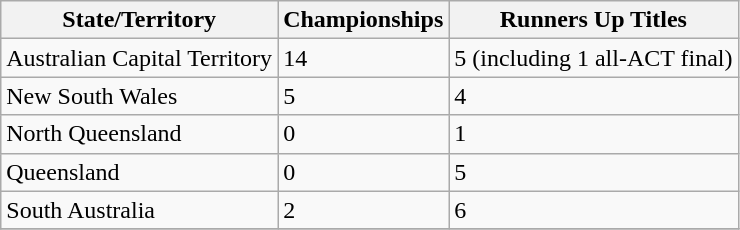<table class="wikitable">
<tr>
<th>State/Territory</th>
<th>Championships</th>
<th>Runners Up Titles</th>
</tr>
<tr>
<td> Australian Capital Territory</td>
<td>14</td>
<td>5 (including 1 all-ACT final)</td>
</tr>
<tr>
<td> New South Wales</td>
<td>5</td>
<td>4</td>
</tr>
<tr>
<td> North Queensland</td>
<td>0</td>
<td>1</td>
</tr>
<tr>
<td> Queensland</td>
<td>0</td>
<td>5</td>
</tr>
<tr>
<td> South Australia</td>
<td>2</td>
<td>6</td>
</tr>
<tr>
</tr>
</table>
